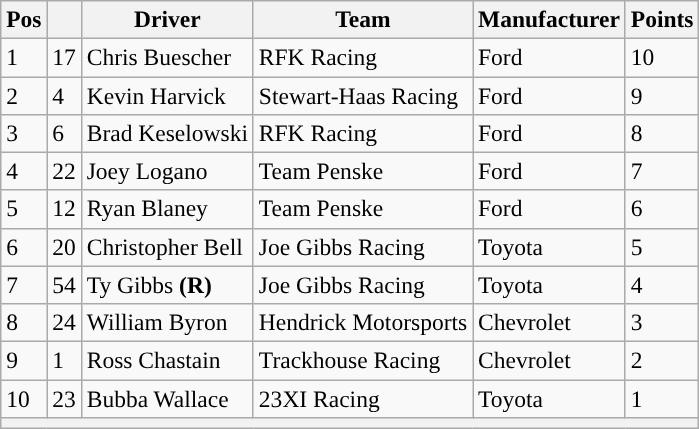<table class="wikitable" style="font-size:98%">
<tr>
<th>Pos</th>
<th></th>
<th>Driver</th>
<th>Team</th>
<th>Manufacturer</th>
<th>Points</th>
</tr>
<tr>
<td>1</td>
<td>17</td>
<td>Chris Buescher</td>
<td>RFK Racing</td>
<td>Ford</td>
<td>10</td>
</tr>
<tr>
<td>2</td>
<td>4</td>
<td>Kevin Harvick</td>
<td>Stewart-Haas Racing</td>
<td>Ford</td>
<td>9</td>
</tr>
<tr>
<td>3</td>
<td>6</td>
<td>Brad Keselowski</td>
<td>RFK Racing</td>
<td>Ford</td>
<td>8</td>
</tr>
<tr>
<td>4</td>
<td>22</td>
<td>Joey Logano</td>
<td>Team Penske</td>
<td>Ford</td>
<td>7</td>
</tr>
<tr>
<td>5</td>
<td>12</td>
<td>Ryan Blaney</td>
<td>Team Penske</td>
<td>Ford</td>
<td>6</td>
</tr>
<tr>
<td>6</td>
<td>20</td>
<td>Christopher Bell</td>
<td>Joe Gibbs Racing</td>
<td>Toyota</td>
<td>5</td>
</tr>
<tr>
<td>7</td>
<td>54</td>
<td>Ty Gibbs <strong>(R)</strong></td>
<td>Joe Gibbs Racing</td>
<td>Toyota</td>
<td>4</td>
</tr>
<tr>
<td>8</td>
<td>24</td>
<td>William Byron</td>
<td>Hendrick Motorsports</td>
<td>Chevrolet</td>
<td>3</td>
</tr>
<tr>
<td>9</td>
<td>1</td>
<td>Ross Chastain</td>
<td>Trackhouse Racing</td>
<td>Chevrolet</td>
<td>2</td>
</tr>
<tr>
<td>10</td>
<td>23</td>
<td>Bubba Wallace</td>
<td>23XI Racing</td>
<td>Toyota</td>
<td>1</td>
</tr>
<tr>
<th colspan="6"></th>
</tr>
</table>
